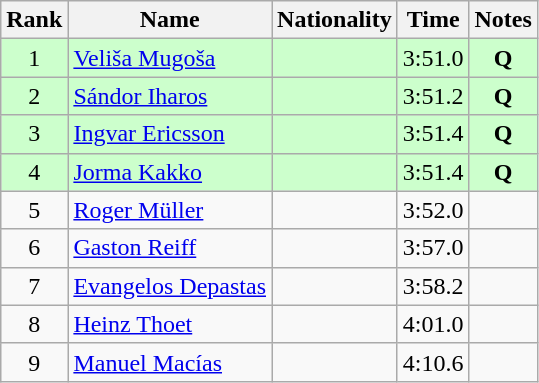<table class="wikitable sortable" style="text-align:center">
<tr>
<th>Rank</th>
<th>Name</th>
<th>Nationality</th>
<th>Time</th>
<th>Notes</th>
</tr>
<tr bgcolor=ccffcc>
<td>1</td>
<td align=left><a href='#'>Veliša Mugoša</a></td>
<td align=left></td>
<td>3:51.0</td>
<td><strong>Q</strong></td>
</tr>
<tr bgcolor=ccffcc>
<td>2</td>
<td align=left><a href='#'>Sándor Iharos</a></td>
<td align=left></td>
<td>3:51.2</td>
<td><strong>Q</strong></td>
</tr>
<tr bgcolor=ccffcc>
<td>3</td>
<td align=left><a href='#'>Ingvar Ericsson</a></td>
<td align=left></td>
<td>3:51.4</td>
<td><strong>Q</strong></td>
</tr>
<tr bgcolor=ccffcc>
<td>4</td>
<td align=left><a href='#'>Jorma Kakko</a></td>
<td align=left></td>
<td>3:51.4</td>
<td><strong>Q</strong></td>
</tr>
<tr>
<td>5</td>
<td align=left><a href='#'>Roger Müller</a></td>
<td align=left></td>
<td>3:52.0</td>
<td></td>
</tr>
<tr>
<td>6</td>
<td align=left><a href='#'>Gaston Reiff</a></td>
<td align=left></td>
<td>3:57.0</td>
<td></td>
</tr>
<tr>
<td>7</td>
<td align=left><a href='#'>Evangelos Depastas</a></td>
<td align=left></td>
<td>3:58.2</td>
<td></td>
</tr>
<tr>
<td>8</td>
<td align=left><a href='#'>Heinz Thoet</a></td>
<td align=left></td>
<td>4:01.0</td>
<td></td>
</tr>
<tr>
<td>9</td>
<td align=left><a href='#'>Manuel Macías</a></td>
<td align=left></td>
<td>4:10.6</td>
<td></td>
</tr>
</table>
